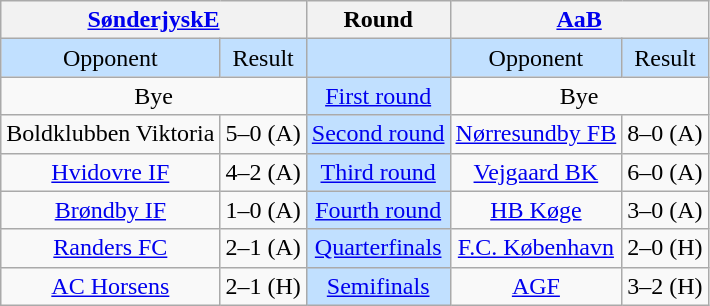<table class="wikitable" style="text-align: center;">
<tr>
<th colspan=2><a href='#'>SønderjyskE</a></th>
<th>Round</th>
<th colspan=2><a href='#'>AaB</a></th>
</tr>
<tr style="background:#c1e0ff;">
<td>Opponent</td>
<td>Result</td>
<td></td>
<td>Opponent</td>
<td>Result</td>
</tr>
<tr>
<td colspan="2" align="center">Bye</td>
<td style="background:#c1e0ff;"><a href='#'>First round</a></td>
<td colspan="2" align="center">Bye</td>
</tr>
<tr>
<td align="center">Boldklubben Viktoria</td>
<td align="center">5–0 (A)</td>
<td style="background:#c1e0ff;"><a href='#'>Second round</a></td>
<td align="center"><a href='#'>Nørresundby FB</a></td>
<td align="center">8–0 (A)</td>
</tr>
<tr>
<td align="center"><a href='#'>Hvidovre IF</a></td>
<td align="center">4–2 (A)</td>
<td style="background:#c1e0ff;"><a href='#'>Third round</a></td>
<td align="center"><a href='#'>Vejgaard BK</a></td>
<td align="center">6–0 (A)</td>
</tr>
<tr>
<td align="center"><a href='#'>Brøndby IF</a></td>
<td align="center">1–0 (A)</td>
<td style="background:#c1e0ff;"><a href='#'>Fourth round</a></td>
<td align="center"><a href='#'>HB Køge</a></td>
<td align="center">3–0 (A)</td>
</tr>
<tr>
<td align="center"><a href='#'>Randers FC</a></td>
<td align="center">2–1 (A)</td>
<td style="background:#c1e0ff;"><a href='#'>Quarterfinals</a></td>
<td align="center"><a href='#'>F.C. København</a></td>
<td align="center">2–0 (H)</td>
</tr>
<tr>
<td align="center"><a href='#'>AC Horsens</a></td>
<td align="center">2–1 (H)</td>
<td style="background:#c1e0ff;"><a href='#'>Semifinals</a></td>
<td align="center"><a href='#'>AGF</a></td>
<td align="center">3–2 (H)</td>
</tr>
</table>
